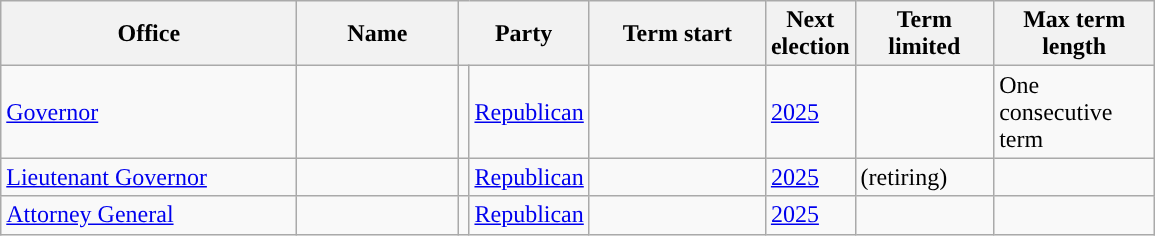<table class="sortable wikitable">
<tr>
<th scope="col" width=190>Office</th>
<th scope="col" width=100>Name</th>
<th scope="col" width=75 colspan=2>Party</th>
<th scope="col" width=110>Term start</th>
<th scope="col" width=50>Next election</th>
<th scope="col" width=85>Term limited</th>
<th scope="col" width=100>Max term length</th>
</tr>
<tr>
<td><a href='#'>Governor</a></td>
<td></td>
<td style="background-color:"></td>
<td><a href='#'>Republican</a></td>
<td></td>
<td><a href='#'>2025</a></td>
<td></td>
<td>One consecutive term</td>
</tr>
<tr>
<td><a href='#'>Lieutenant Governor</a></td>
<td></td>
<td style="background-color:"></td>
<td><a href='#'>Republican</a></td>
<td></td>
<td><a href='#'>2025</a></td>
<td> (retiring)</td>
<td></td>
</tr>
<tr>
<td><a href='#'>Attorney General</a></td>
<td></td>
<td style="background-color:"></td>
<td><a href='#'>Republican</a></td>
<td></td>
<td><a href='#'>2025</a></td>
<td></td>
<td></td>
</tr>
</table>
